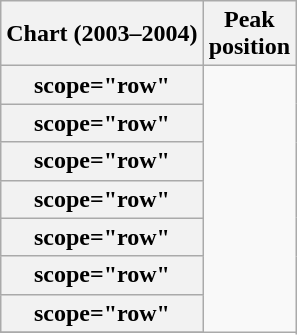<table class="wikitable sortable plainrowheaders" style="text-align:center;">
<tr>
<th scope="col">Chart (2003–2004)</th>
<th scope="col">Peak<br>position</th>
</tr>
<tr>
<th>scope="row"</th>
</tr>
<tr>
<th>scope="row"</th>
</tr>
<tr>
<th>scope="row"</th>
</tr>
<tr>
<th>scope="row"</th>
</tr>
<tr>
<th>scope="row"</th>
</tr>
<tr>
<th>scope="row"</th>
</tr>
<tr>
<th>scope="row"</th>
</tr>
<tr>
</tr>
</table>
